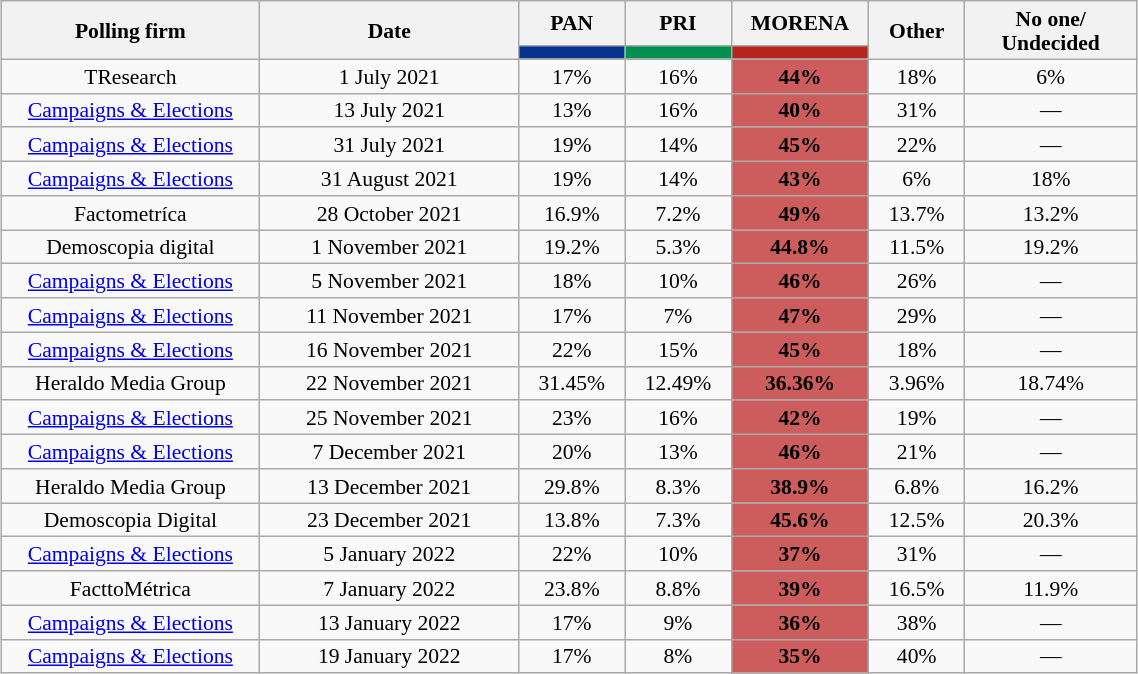<table class="wikitable" style="text-align:center; font-size:90%; line-height:16px; margin:auto; width:60%">
<tr>
<th rowspan="2" width="15%">Polling firm</th>
<th rowspan="2" width="15%">Date</th>
<th width="5%">PAN</th>
<th width="5%">PRI</th>
<th width="5%">MORENA</th>
<th rowspan="2" width="5%">Other</th>
<th rowspan="2" width="10%">No one/<br>Undecided</th>
</tr>
<tr>
<td data-darkreader-inline-bgcolor="" bgcolor="#05338D"></td>
<td data-darkreader-inline-bgcolor="" bgcolor="#009150"></td>
<td data-darkreader-inline-bgcolor="" bgcolor="#B5261E"></td>
</tr>
<tr>
<td>TResearch</td>
<td>1 July 2021</td>
<td>17%</td>
<td>16%</td>
<td data-darkreader-inline-bgcolor="" bgcolor="#CD5C5C"><strong>44%</strong></td>
<td>18%</td>
<td>6%</td>
</tr>
<tr>
<td><a href='#'>Campaigns & Elections</a></td>
<td>13 July 2021</td>
<td>13%</td>
<td>16%</td>
<td data-darkreader-inline-bgcolor="" bgcolor="#CD5C5C"><strong>40%</strong></td>
<td>31%</td>
<td>—</td>
</tr>
<tr>
<td><a href='#'>Campaigns & Elections</a></td>
<td>31 July 2021</td>
<td>19%</td>
<td>14%</td>
<td data-darkreader-inline-bgcolor="" bgcolor="#CD5C5C"><strong>45%</strong></td>
<td>22%</td>
<td>—</td>
</tr>
<tr>
<td><a href='#'>Campaigns & Elections</a></td>
<td>31 August 2021</td>
<td>19%</td>
<td>14%</td>
<td data-darkreader-inline-bgcolor="" bgcolor="#CD5C5C"><strong>43%</strong></td>
<td>6%</td>
<td>18%</td>
</tr>
<tr>
<td>Factometríca</td>
<td>28 October 2021</td>
<td>16.9%</td>
<td>7.2%</td>
<td data-darkreader-inline-bgcolor="" bgcolor="#CD5C5C"><strong>49%</strong></td>
<td>13.7%</td>
<td>13.2%</td>
</tr>
<tr>
<td>Demoscopia digital</td>
<td>1 November 2021</td>
<td>19.2%</td>
<td>5.3%</td>
<td data-darkreader-inline-bgcolor="" bgcolor="#CD5C5C"><strong>44.8%</strong></td>
<td>11.5%</td>
<td>19.2%</td>
</tr>
<tr>
<td><a href='#'>Campaigns & Elections</a></td>
<td>5 November 2021</td>
<td>18%</td>
<td>10%</td>
<td data-darkreader-inline-bgcolor="" bgcolor="#CD5C5C"><strong>46%</strong></td>
<td>26%</td>
<td>—</td>
</tr>
<tr>
<td><a href='#'>Campaigns & Elections</a></td>
<td>11 November 2021</td>
<td>17%</td>
<td>7%</td>
<td data-darkreader-inline-bgcolor="" bgcolor="#CD5C5C"><strong>47%</strong></td>
<td>29%</td>
<td>—</td>
</tr>
<tr>
<td><a href='#'>Campaigns & Elections</a></td>
<td>16 November 2021</td>
<td>22%</td>
<td>15%</td>
<td data-darkreader-inline-bgcolor="" bgcolor="#CD5C5C"><strong>45%</strong></td>
<td>18%</td>
<td>—</td>
</tr>
<tr>
<td>Heraldo Media Group</td>
<td>22 November 2021</td>
<td>31.45%</td>
<td>12.49%</td>
<td data-darkreader-inline-bgcolor="" bgcolor="#CD5C5C"><strong>36.36%</strong></td>
<td>3.96%</td>
<td>18.74%</td>
</tr>
<tr>
<td><a href='#'>Campaigns & Elections</a></td>
<td>25 November 2021</td>
<td>23%</td>
<td>16%</td>
<td data-darkreader-inline-bgcolor="" bgcolor="#CD5C5C"><strong>42%</strong></td>
<td>19%</td>
<td>—</td>
</tr>
<tr>
<td><a href='#'>Campaigns & Elections</a></td>
<td>7 December 2021</td>
<td>20%</td>
<td>13%</td>
<td data-darkreader-inline-bgcolor="" bgcolor="#CD5C5C"><strong>46%</strong></td>
<td>21%</td>
<td>—</td>
</tr>
<tr>
<td>Heraldo Media Group</td>
<td>13 December 2021</td>
<td>29.8%</td>
<td>8.3%</td>
<td data-darkreader-inline-bgcolor="" bgcolor="#CD5C5C"><strong>38.9%</strong></td>
<td>6.8%</td>
<td>16.2%</td>
</tr>
<tr>
<td>Demoscopia Digital</td>
<td>23 December 2021</td>
<td>13.8%</td>
<td>7.3%</td>
<td data-darkreader-inline-bgcolor="" bgcolor="#CD5C5C"><strong>45.6%</strong></td>
<td>12.5%</td>
<td>20.3%</td>
</tr>
<tr>
<td><a href='#'>Campaigns & Elections</a></td>
<td>5 January 2022</td>
<td>22%</td>
<td>10%</td>
<td data-darkreader-inline-bgcolor="" bgcolor="#CD5C5C"><strong>37%</strong></td>
<td>31%</td>
<td>—</td>
</tr>
<tr>
<td>FacttoMétrica</td>
<td>7 January 2022</td>
<td>23.8%</td>
<td>8.8%</td>
<td data-darkreader-inline-bgcolor="" bgcolor="#CD5C5C"><strong>39%</strong></td>
<td>16.5%</td>
<td>11.9%</td>
</tr>
<tr>
<td><a href='#'>Campaigns & Elections</a></td>
<td>13 January 2022</td>
<td>17%</td>
<td>9%</td>
<td data-darkreader-inline-bgcolor="" bgcolor="#CD5C5C"><strong>36%</strong></td>
<td>38%</td>
<td>—</td>
</tr>
<tr>
<td><a href='#'>Campaigns & Elections</a></td>
<td>19 January 2022</td>
<td>17%</td>
<td>8%</td>
<td data-darkreader-inline-bgcolor="" bgcolor="#CD5C5C"><strong>35%</strong></td>
<td>40%</td>
<td>—</td>
</tr>
</table>
